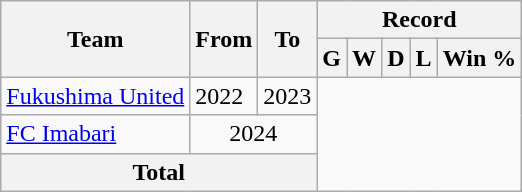<table class="wikitable" style="text-align: center">
<tr>
<th rowspan="2">Team</th>
<th rowspan="2">From</th>
<th rowspan="2">To</th>
<th colspan="5">Record</th>
</tr>
<tr>
<th>G</th>
<th>W</th>
<th>D</th>
<th>L</th>
<th>Win %</th>
</tr>
<tr>
<td align="left"><a href='#'>Fukushima United</a></td>
<td align="left">2022</td>
<td align="left">2023<br></td>
</tr>
<tr>
<td align="left"><a href='#'>FC Imabari</a></td>
<td colspan="2" align="center">2024<br></td>
</tr>
<tr>
<th colspan="3">Total<br></th>
</tr>
</table>
